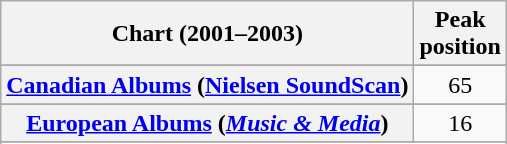<table class="wikitable sortable plainrowheaders" style="text-align:center">
<tr>
<th scope="col">Chart (2001–2003)</th>
<th scope="col">Peak<br>position</th>
</tr>
<tr>
</tr>
<tr>
</tr>
<tr>
</tr>
<tr>
<th scope="row"><a href='#'>Canadian Albums</a> (<a href='#'>Nielsen SoundScan</a>)</th>
<td>65</td>
</tr>
<tr>
</tr>
<tr>
<th scope="row"><a href='#'>European Albums</a> (<em><a href='#'>Music & Media</a></em>)</th>
<td>16</td>
</tr>
<tr>
</tr>
<tr>
</tr>
<tr>
</tr>
<tr>
</tr>
</table>
